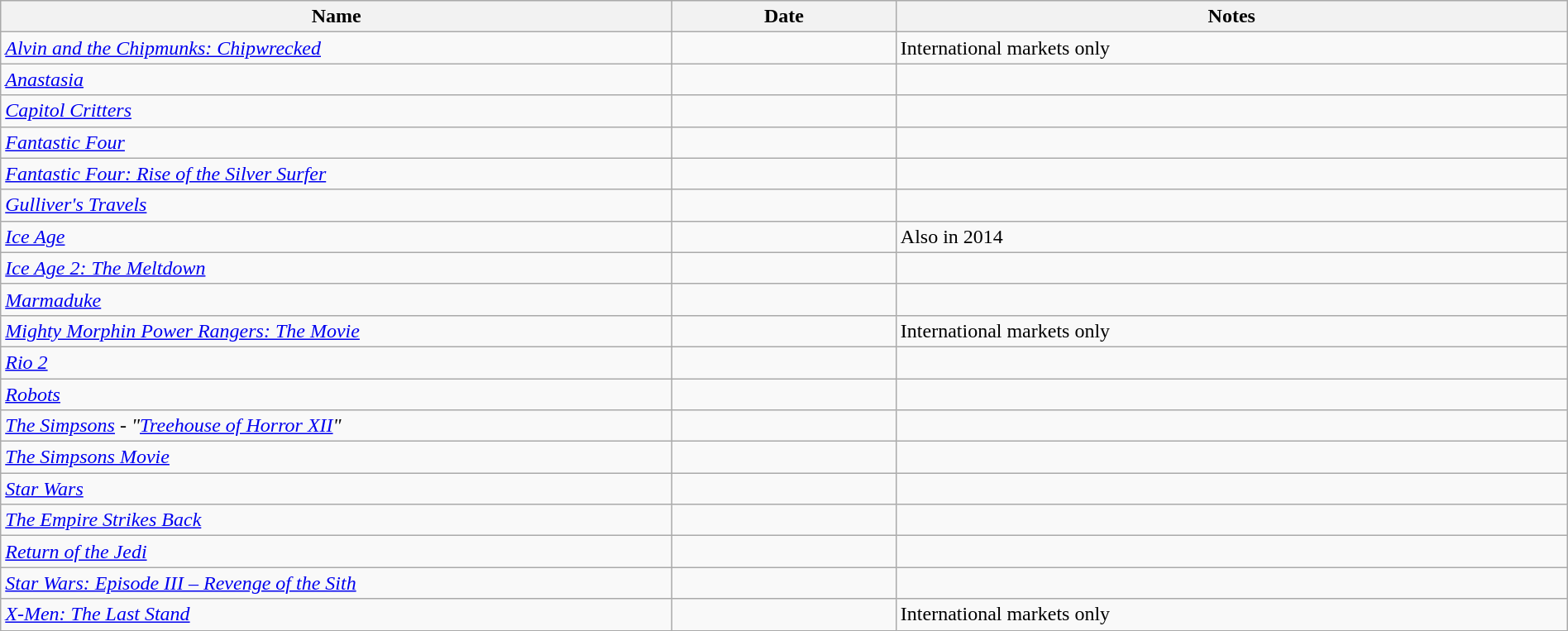<table class="wikitable sortable" style="margin:left; text-align: left; width: 100%;">
<tr>
<th width=30%>Name</th>
<th width=10%>Date</th>
<th width=30% class="unsortable">Notes</th>
</tr>
<tr>
<td style="font-style:italic;"><em><a href='#'>Alvin and the Chipmunks: Chipwrecked</a></em></td>
<td style="text-align:center;"></td>
<td>International markets only</td>
</tr>
<tr>
<td style="font-style:italic;"><a href='#'>Anastasia</a></td>
<td style="text-align:center;"></td>
<td></td>
</tr>
<tr>
<td style="font-style:italic;"><a href='#'>Capitol Critters</a></td>
<td style="text-align:center;"></td>
<td></td>
</tr>
<tr>
<td style="font-style:italic;"><a href='#'>Fantastic Four</a></td>
<td style="text-align:center;"></td>
<td></td>
</tr>
<tr>
<td style="font-style:italic;"><a href='#'>Fantastic Four: Rise of the Silver Surfer</a></td>
<td style="text-align:center;"></td>
<td></td>
</tr>
<tr>
<td style="font-style:italic;"><a href='#'>Gulliver's Travels</a></td>
<td style="text-align:center;"></td>
<td></td>
</tr>
<tr>
<td style="font-style:italic;"><a href='#'>Ice Age</a></td>
<td style="text-align:center;"></td>
<td>Also in 2014</td>
</tr>
<tr>
<td style="font-style:italic;"><a href='#'>Ice Age 2: The Meltdown</a></td>
<td style="text-align:center;"></td>
<td></td>
</tr>
<tr>
<td style="font-style:italic;"><a href='#'>Marmaduke</a></td>
<td style="text-align:center;"></td>
<td></td>
</tr>
<tr>
<td style="font-style:italic;"><a href='#'>Mighty Morphin Power Rangers: The Movie</a></td>
<td style="text-align:center;"></td>
<td>International markets only</td>
</tr>
<tr>
<td style="font-style:italic;"><em><a href='#'>Rio 2</a></em></td>
<td style="text-align:center;"></td>
<td></td>
</tr>
<tr>
<td style="font-style:italic;"><a href='#'>Robots</a></td>
<td style="text-align:center;"></td>
<td></td>
</tr>
<tr>
<td style="font-style:italic;"><a href='#'>The Simpsons</a> - "<a href='#'>Treehouse of Horror XII</a>"</td>
<td style="text-align:center;"></td>
<td></td>
</tr>
<tr>
<td style="font-style:italic;"><a href='#'>The Simpsons Movie</a></td>
<td style="text-align:center;"></td>
<td></td>
</tr>
<tr>
<td style="font-style:italic;"><a href='#'>Star Wars</a></td>
<td style="text-align:center;"></td>
<td></td>
</tr>
<tr>
<td style="font-style:italic;"><a href='#'>The Empire Strikes Back</a></td>
<td style="text-align:center;"></td>
<td></td>
</tr>
<tr>
<td style="font-style:italic;"><a href='#'>Return of the Jedi</a></td>
<td style="text-align:center;"></td>
<td></td>
</tr>
<tr>
<td style="font-style:italic;"><a href='#'>Star Wars: Episode III – Revenge of the Sith</a></td>
<td style="text-align:center;"></td>
<td></td>
</tr>
<tr>
<td style="font-style:italic;"><a href='#'>X-Men: The Last Stand</a></td>
<td style="text-align:center;"></td>
<td>International markets only</td>
</tr>
</table>
